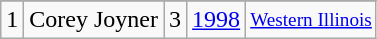<table class="wikitable">
<tr>
</tr>
<tr>
<td>1</td>
<td>Corey Joyner</td>
<td>3</td>
<td><a href='#'>1998</a></td>
<td style="font-size:80%;"><a href='#'>Western Illinois</a></td>
</tr>
</table>
